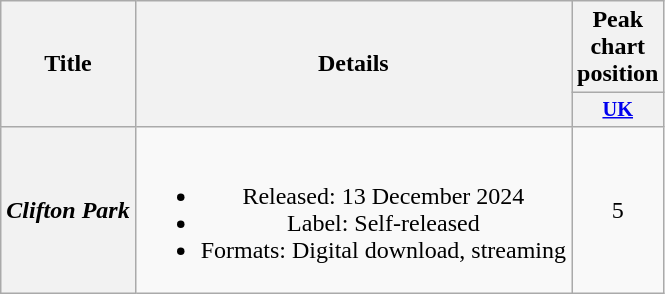<table class="wikitable plainrowheaders" style="text-align:center;">
<tr>
<th scope="col" rowspan="2">Title</th>
<th scope="col" rowspan="2">Details</th>
<th scope="col">Peak chart position</th>
</tr>
<tr>
<th scope="col" style="width:3em;font-size:85%;"><a href='#'>UK</a><br></th>
</tr>
<tr>
<th scope="row"><em>Clifton Park</em></th>
<td><br><ul><li>Released: 13 December 2024</li><li>Label: Self-released</li><li>Formats: Digital download, streaming</li></ul></td>
<td>5</td>
</tr>
</table>
